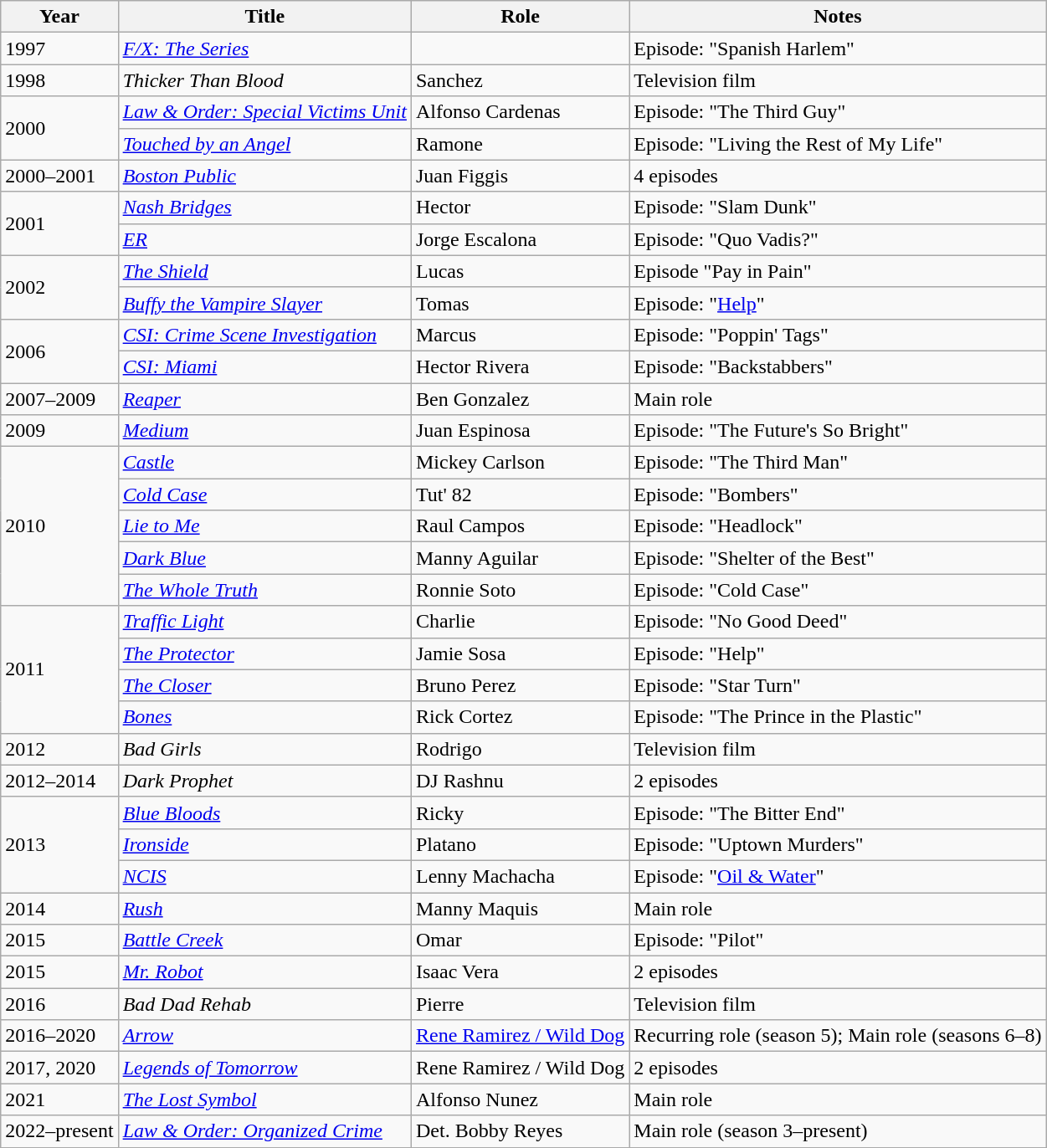<table class="wikitable sortable">
<tr>
<th>Year</th>
<th>Title</th>
<th>Role</th>
<th class="unsortable">Notes</th>
</tr>
<tr>
<td>1997</td>
<td><em><a href='#'>F/X: The Series</a></em></td>
<td></td>
<td>Episode: "Spanish Harlem"</td>
</tr>
<tr>
<td>1998</td>
<td><em>Thicker Than Blood</em></td>
<td>Sanchez</td>
<td>Television film</td>
</tr>
<tr>
<td rowspan="2">2000</td>
<td><em><a href='#'>Law & Order: Special Victims Unit</a></em></td>
<td>Alfonso Cardenas</td>
<td>Episode: "The Third Guy"</td>
</tr>
<tr>
<td><em><a href='#'>Touched by an Angel</a></em></td>
<td>Ramone</td>
<td>Episode: "Living the Rest of My Life"</td>
</tr>
<tr>
<td>2000–2001</td>
<td><em><a href='#'>Boston Public</a></em></td>
<td>Juan Figgis</td>
<td>4 episodes</td>
</tr>
<tr>
<td rowspan="2">2001</td>
<td><em><a href='#'>Nash Bridges</a></em></td>
<td>Hector</td>
<td>Episode: "Slam Dunk"</td>
</tr>
<tr>
<td><em><a href='#'>ER</a></em></td>
<td>Jorge Escalona</td>
<td>Episode: "Quo Vadis?"</td>
</tr>
<tr>
<td rowspan="2">2002</td>
<td><em><a href='#'>The Shield</a></em></td>
<td>Lucas</td>
<td>Episode "Pay in Pain"</td>
</tr>
<tr>
<td><em><a href='#'>Buffy the Vampire Slayer</a></em></td>
<td>Tomas</td>
<td>Episode: "<a href='#'>Help</a>"</td>
</tr>
<tr>
<td rowspan="2">2006</td>
<td><em><a href='#'>CSI: Crime Scene Investigation</a></em></td>
<td>Marcus</td>
<td>Episode: "Poppin' Tags"</td>
</tr>
<tr>
<td><em><a href='#'>CSI: Miami</a></em></td>
<td>Hector Rivera</td>
<td>Episode: "Backstabbers"</td>
</tr>
<tr>
<td>2007–2009</td>
<td><em><a href='#'>Reaper</a></em></td>
<td>Ben Gonzalez</td>
<td>Main role</td>
</tr>
<tr>
<td>2009</td>
<td><em><a href='#'>Medium</a></em></td>
<td>Juan Espinosa</td>
<td>Episode: "The Future's So Bright"</td>
</tr>
<tr>
<td rowspan="5">2010</td>
<td><em><a href='#'>Castle</a></em></td>
<td>Mickey Carlson</td>
<td>Episode: "The Third Man"</td>
</tr>
<tr>
<td><em><a href='#'>Cold Case</a></em></td>
<td>Tut' 82</td>
<td>Episode: "Bombers"</td>
</tr>
<tr>
<td><em><a href='#'>Lie to Me</a></em></td>
<td>Raul Campos</td>
<td>Episode: "Headlock"</td>
</tr>
<tr>
<td><em><a href='#'>Dark Blue</a></em></td>
<td>Manny Aguilar</td>
<td>Episode: "Shelter of the Best"</td>
</tr>
<tr>
<td><em><a href='#'>The Whole Truth</a></em></td>
<td>Ronnie Soto</td>
<td>Episode: "Cold Case"</td>
</tr>
<tr>
<td rowspan="4">2011</td>
<td><em><a href='#'>Traffic Light</a></em></td>
<td>Charlie</td>
<td>Episode: "No Good Deed"</td>
</tr>
<tr>
<td><em><a href='#'>The Protector</a></em></td>
<td>Jamie Sosa</td>
<td>Episode: "Help"</td>
</tr>
<tr>
<td><em><a href='#'>The Closer</a></em></td>
<td>Bruno Perez</td>
<td>Episode: "Star Turn"</td>
</tr>
<tr>
<td><em><a href='#'>Bones</a></em></td>
<td>Rick Cortez</td>
<td>Episode: "The Prince in the Plastic"</td>
</tr>
<tr>
<td>2012</td>
<td><em>Bad Girls</em></td>
<td>Rodrigo</td>
<td>Television film</td>
</tr>
<tr>
<td>2012–2014</td>
<td><em>Dark Prophet</em></td>
<td>DJ Rashnu</td>
<td>2 episodes</td>
</tr>
<tr>
<td rowspan="3">2013</td>
<td><em><a href='#'>Blue Bloods</a></em></td>
<td>Ricky</td>
<td>Episode: "The Bitter End"</td>
</tr>
<tr>
<td><em><a href='#'>Ironside</a></em></td>
<td>Platano</td>
<td>Episode: "Uptown Murders"</td>
</tr>
<tr>
<td><em><a href='#'>NCIS</a></em></td>
<td>Lenny Machacha</td>
<td>Episode: "<a href='#'>Oil & Water</a>"</td>
</tr>
<tr>
<td>2014</td>
<td><em><a href='#'>Rush</a></em></td>
<td>Manny Maquis</td>
<td>Main role</td>
</tr>
<tr>
<td>2015</td>
<td><em><a href='#'>Battle Creek</a></em></td>
<td>Omar</td>
<td>Episode: "Pilot"</td>
</tr>
<tr>
<td>2015</td>
<td><em><a href='#'>Mr. Robot</a></em></td>
<td>Isaac Vera</td>
<td>2 episodes</td>
</tr>
<tr>
<td>2016</td>
<td><em>Bad Dad Rehab</em></td>
<td>Pierre</td>
<td>Television film</td>
</tr>
<tr>
<td>2016–2020</td>
<td><em><a href='#'>Arrow</a></em></td>
<td><a href='#'>Rene Ramirez / Wild Dog</a></td>
<td>Recurring role (season 5); Main role (seasons 6–8)</td>
</tr>
<tr>
<td>2017, 2020</td>
<td><em><a href='#'>Legends of Tomorrow</a></em></td>
<td>Rene Ramirez / Wild Dog</td>
<td>2 episodes</td>
</tr>
<tr>
<td>2021</td>
<td><em><a href='#'>The Lost Symbol</a></em></td>
<td>Alfonso Nunez</td>
<td>Main role</td>
</tr>
<tr>
<td>2022–present</td>
<td><em><a href='#'>Law & Order: Organized Crime</a></em></td>
<td>Det. Bobby Reyes</td>
<td>Main role (season 3–present)</td>
</tr>
</table>
